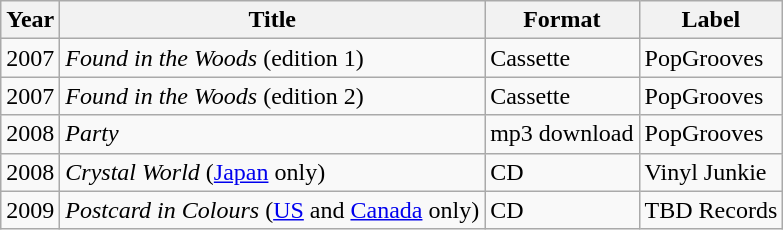<table class="wikitable">
<tr>
<th>Year</th>
<th>Title</th>
<th>Format</th>
<th>Label</th>
</tr>
<tr>
<td>2007</td>
<td><em>Found in the Woods</em> (edition 1)</td>
<td>Cassette</td>
<td>PopGrooves</td>
</tr>
<tr>
<td>2007</td>
<td><em>Found in the Woods</em> (edition 2)</td>
<td>Cassette</td>
<td>PopGrooves</td>
</tr>
<tr>
<td>2008</td>
<td><em>Party</em></td>
<td>mp3 download</td>
<td>PopGrooves</td>
</tr>
<tr>
<td>2008</td>
<td><em>Crystal World</em> (<a href='#'>Japan</a> only)</td>
<td>CD</td>
<td>Vinyl Junkie</td>
</tr>
<tr>
<td>2009</td>
<td><em>Postcard in Colours</em> (<a href='#'>US</a> and <a href='#'>Canada</a> only)</td>
<td>CD</td>
<td>TBD Records</td>
</tr>
</table>
